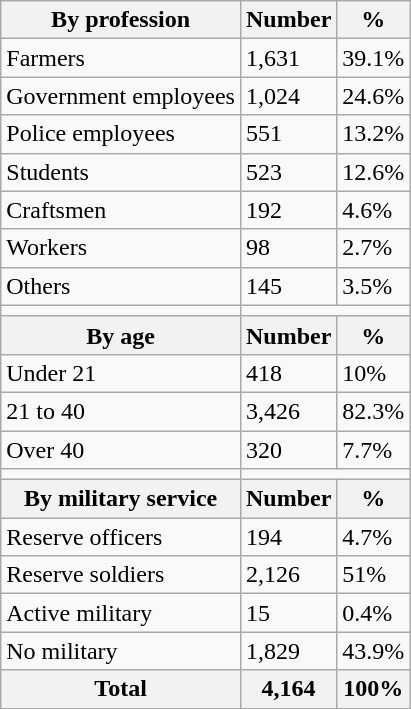<table class="wikitable floatright">
<tr>
<th>By profession</th>
<th>Number</th>
<th>%</th>
</tr>
<tr>
<td>Farmers</td>
<td>1,631</td>
<td>39.1%</td>
</tr>
<tr>
<td>Government employees</td>
<td>1,024</td>
<td>24.6%</td>
</tr>
<tr>
<td>Police employees</td>
<td>551</td>
<td>13.2%</td>
</tr>
<tr>
<td>Students</td>
<td>523</td>
<td>12.6%</td>
</tr>
<tr>
<td>Craftsmen</td>
<td>192</td>
<td>4.6%</td>
</tr>
<tr>
<td>Workers</td>
<td>98</td>
<td>2.7%</td>
</tr>
<tr>
<td>Others</td>
<td>145</td>
<td>3.5%</td>
</tr>
<tr>
<td></td>
</tr>
<tr>
<th>By age</th>
<th>Number</th>
<th>%</th>
</tr>
<tr>
<td>Under 21</td>
<td>418</td>
<td>10%</td>
</tr>
<tr>
<td>21 to 40</td>
<td>3,426</td>
<td>82.3%</td>
</tr>
<tr>
<td>Over 40</td>
<td>320</td>
<td>7.7%</td>
</tr>
<tr>
<td></td>
</tr>
<tr>
<th>By military service</th>
<th>Number</th>
<th>%</th>
</tr>
<tr>
<td>Reserve officers</td>
<td>194</td>
<td>4.7%</td>
</tr>
<tr>
<td>Reserve soldiers</td>
<td>2,126</td>
<td>51%</td>
</tr>
<tr>
<td>Active military</td>
<td>15</td>
<td>0.4%</td>
</tr>
<tr>
<td>No military</td>
<td>1,829</td>
<td>43.9%</td>
</tr>
<tr>
<th>Total</th>
<th>4,164</th>
<th>100%</th>
</tr>
</table>
